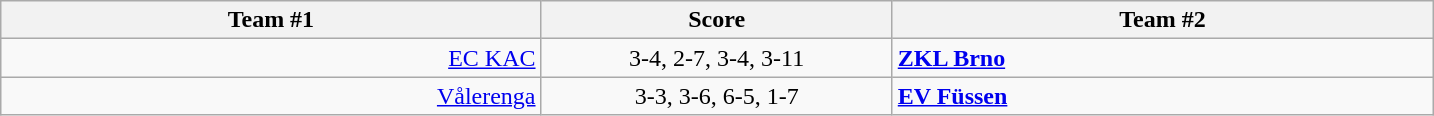<table class="wikitable" style="text-align: center;">
<tr>
<th width=20%>Team #1</th>
<th width=13%>Score</th>
<th width=20%>Team #2</th>
</tr>
<tr>
<td style="text-align: right;"><a href='#'>EC KAC</a> </td>
<td>3-4, 2-7, 3-4, 3-11</td>
<td style="text-align: left;"> <strong><a href='#'>ZKL Brno</a></strong></td>
</tr>
<tr>
<td style="text-align: right;"><a href='#'>Vålerenga</a> </td>
<td>3-3, 3-6, 6-5, 1-7</td>
<td style="text-align: left;"> <strong><a href='#'>EV Füssen</a></strong></td>
</tr>
</table>
